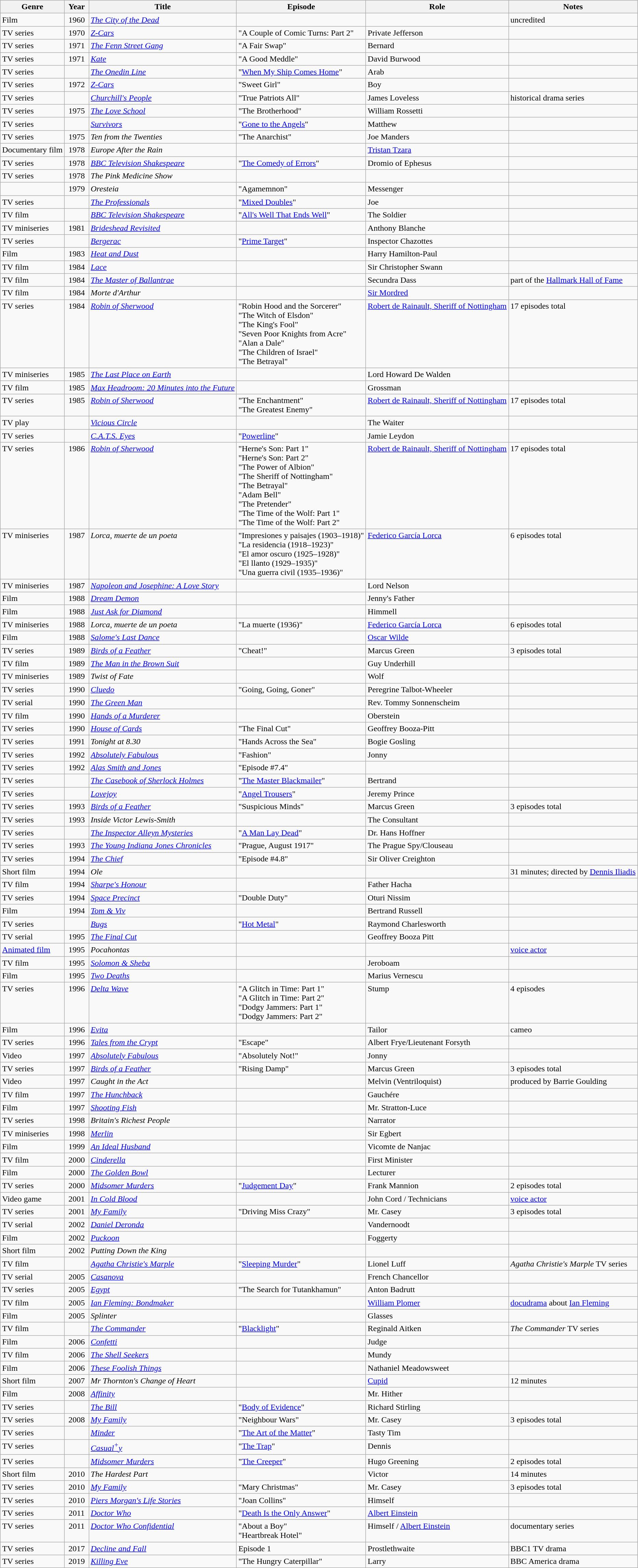<table class="wikitable sortable">
<tr>
<th>Genre</th>
<th width="40">Year</th>
<th>Title</th>
<th>Episode</th>
<th>Role</th>
<th>Notes</th>
</tr>
<tr valign="top">
<td>Film</td>
<td align="center">1960</td>
<td><em><a href='#'>The City of the Dead</a></em></td>
<td></td>
<td></td>
<td>uncredited</td>
</tr>
<tr valign="top">
<td>TV series</td>
<td align="center">1970</td>
<td><em><a href='#'>Z-Cars</a></em></td>
<td>"A Couple of Comic Turns: Part 2"</td>
<td>Private Jefferson</td>
<td></td>
</tr>
<tr valign="top">
<td>TV series</td>
<td align="center">1971</td>
<td><em><a href='#'>The Fenn Street Gang</a></em></td>
<td>"A Fair Swap"</td>
<td>Bernard</td>
<td></td>
</tr>
<tr valign="top">
<td>TV series</td>
<td align="center">1971</td>
<td><em><a href='#'>Kate</a></em></td>
<td>"A Good Meddle"</td>
<td>David Burwood</td>
<td></td>
</tr>
<tr valign="top">
<td>TV series</td>
<td align="center"></td>
<td><em><a href='#'>The Onedin Line</a></em></td>
<td>"<a href='#'>When My Ship Comes Home</a>"</td>
<td>Arab</td>
<td></td>
</tr>
<tr valign="top">
<td>TV series</td>
<td align="center">1972</td>
<td><em><a href='#'>Z-Cars</a></em></td>
<td>"Sweet Girl"</td>
<td>Boy</td>
<td></td>
</tr>
<tr valign="top">
<td>TV series</td>
<td align="center"></td>
<td><em><a href='#'>Churchill's People</a></em></td>
<td>"True Patriots All"</td>
<td>James Loveless</td>
<td>historical drama series</td>
</tr>
<tr valign="top">
<td>TV series</td>
<td align="center">1975</td>
<td><em><a href='#'>The Love School</a></em></td>
<td>"The Brotherhood"</td>
<td>William Rossetti</td>
<td></td>
</tr>
<tr valign="top">
<td>TV series</td>
<td align="center"></td>
<td><em><a href='#'>Survivors</a></em></td>
<td>"<a href='#'>Gone to the Angels</a>"</td>
<td>Matthew</td>
<td></td>
</tr>
<tr valign="top">
<td>TV series</td>
<td align="center">1975</td>
<td><em>Ten from the Twenties</em></td>
<td>"The Anarchist"</td>
<td>Joe Manders</td>
<td></td>
</tr>
<tr valign="top">
<td>Documentary film</td>
<td align="center">1978</td>
<td><em>Europe After the Rain</em></td>
<td></td>
<td><a href='#'>Tristan Tzara</a></td>
<td></td>
</tr>
<tr valign="top">
<td>TV series</td>
<td align="center">1978</td>
<td><em><a href='#'>BBC Television Shakespeare</a></em></td>
<td>"<a href='#'>The Comedy of Errors</a>" </td>
<td>Dromio of Ephesus</td>
<td></td>
</tr>
<tr valign="top">
<td>TV series</td>
<td align="center">1978</td>
<td><em>The Pink Medicine Show</em></td>
<td></td>
<td></td>
<td></td>
</tr>
<tr valign="top">
<td></td>
<td align="center">1979</td>
<td><em>Oresteia</em></td>
<td>"Agamemnon"</td>
<td>Messenger</td>
<td></td>
</tr>
<tr valign="top">
<td>TV series</td>
<td align="center"></td>
<td><em><a href='#'>The Professionals</a></em></td>
<td>"<a href='#'>Mixed Doubles</a>"</td>
<td>Joe</td>
<td></td>
</tr>
<tr valign="top">
<td>TV film</td>
<td align="center"></td>
<td><em><a href='#'>BBC Television Shakespeare</a></em></td>
<td>"<a href='#'>All's Well That Ends Well</a>"</td>
<td>The Soldier</td>
<td></td>
</tr>
<tr valign="top">
<td>TV miniseries</td>
<td align="center">1981</td>
<td><em><a href='#'>Brideshead Revisited</a></em></td>
<td></td>
<td>Anthony Blanche</td>
<td></td>
</tr>
<tr valign="top">
<td>TV series</td>
<td align="center"></td>
<td><em><a href='#'>Bergerac</a></em></td>
<td>"<a href='#'>Prime Target</a>"</td>
<td>Inspector Chazottes</td>
<td></td>
</tr>
<tr valign="top">
<td>Film</td>
<td align="center">1983</td>
<td><em><a href='#'>Heat and Dust</a></em></td>
<td></td>
<td>Harry Hamilton-Paul</td>
<td></td>
</tr>
<tr valign="top">
<td>TV film</td>
<td align="center">1984</td>
<td><em><a href='#'>Lace</a></em></td>
<td></td>
<td>Sir Christopher Swann</td>
<td></td>
</tr>
<tr valign="top">
<td>TV film</td>
<td align="center">1984</td>
<td><em><a href='#'>The Master of Ballantrae</a></em></td>
<td></td>
<td>Secundra Dass</td>
<td>part of the <a href='#'>Hallmark Hall of Fame</a></td>
</tr>
<tr valign="top">
<td>TV film</td>
<td align="center">1984</td>
<td><em>Morte d'Arthur</em></td>
<td></td>
<td><a href='#'>Sir Mordred</a></td>
<td></td>
</tr>
<tr valign="top">
<td>TV series</td>
<td align="center">1984</td>
<td><em><a href='#'>Robin of Sherwood</a></em></td>
<td>"Robin Hood and the Sorcerer" <br> "The Witch of Elsdon" <br> "The King's Fool" <br> "Seven Poor Knights from Acre" <br> "Alan a Dale" <br> "The Children of Israel" <br> "The Betrayal"</td>
<td><a href='#'>Robert de Rainault, Sheriff of Nottingham</a></td>
<td>17 episodes total</td>
</tr>
<tr valign="top">
<td>TV miniseries</td>
<td align="center">1985</td>
<td><em><a href='#'>The Last Place on Earth</a></em></td>
<td></td>
<td>Lord Howard De Walden</td>
<td></td>
</tr>
<tr valign="top">
<td>TV film</td>
<td align="center">1985</td>
<td><em><a href='#'>Max Headroom: 20 Minutes into the Future</a></em></td>
<td></td>
<td>Grossman</td>
<td></td>
</tr>
<tr valign="top">
<td>TV series</td>
<td align="center">1985</td>
<td><em><a href='#'>Robin of Sherwood</a></em></td>
<td>"The Enchantment" <br> "The Greatest Enemy"</td>
<td><a href='#'>Robert de Rainault, Sheriff of Nottingham</a></td>
<td>17 episodes total</td>
</tr>
<tr valign="top">
<td>TV play</td>
<td align="center"></td>
<td><em><a href='#'>Vicious Circle</a></em></td>
<td></td>
<td>The Waiter</td>
<td></td>
</tr>
<tr valign="top">
<td>TV series</td>
<td align="center"></td>
<td><em><a href='#'>C.A.T.S. Eyes</a></em></td>
<td>"<a href='#'>Powerline</a>"</td>
<td>Jamie Leydon</td>
<td></td>
</tr>
<tr valign="top">
<td>TV series</td>
<td align="center">1986</td>
<td><em><a href='#'>Robin of Sherwood</a></em></td>
<td>"Herne's Son: Part 1" <br> "Herne's Son: Part 2" <br> "The Power of Albion" <br> "The Sheriff of Nottingham" <br> "The Betrayal" <br> "Adam Bell" <br> "The Pretender" <br> "The Time of the Wolf: Part 1" <br> "The Time of the Wolf: Part 2"</td>
<td><a href='#'>Robert de Rainault, Sheriff of Nottingham</a></td>
<td>17 episodes total</td>
</tr>
<tr valign="top">
<td>TV miniseries</td>
<td align="center">1987</td>
<td><em>Lorca, muerte de un poeta</em></td>
<td>"Impresiones y paisajes (1903–1918)" <br> "La residencia (1918–1923)" <br> "El amor oscuro (1925–1928)" <br> "El llanto (1929–1935)" <br> "Una guerra civil (1935–1936)"</td>
<td><a href='#'>Federico García Lorca</a></td>
<td>6 episodes total</td>
</tr>
<tr valign="top">
<td>TV miniseries</td>
<td align="center">1987</td>
<td><em><a href='#'>Napoleon and Josephine: A Love Story</a></em></td>
<td></td>
<td>Lord Nelson</td>
<td></td>
</tr>
<tr valign="top">
<td>Film</td>
<td align="center">1988</td>
<td><em><a href='#'>Dream Demon</a></em></td>
<td></td>
<td>Jenny's Father</td>
<td></td>
</tr>
<tr valign="top">
<td>Film</td>
<td align="center">1988</td>
<td><em><a href='#'>Just Ask for Diamond</a></em></td>
<td></td>
<td>Himmell</td>
<td></td>
</tr>
<tr valign="top">
<td>TV miniseries</td>
<td align="center">1988</td>
<td><em>Lorca, muerte de un poeta</em></td>
<td>"La muerte (1936)"</td>
<td><a href='#'>Federico García Lorca</a></td>
<td>6 episodes total</td>
</tr>
<tr valign="top">
<td>Film</td>
<td align="center">1988</td>
<td><em><a href='#'>Salome's Last Dance</a></em></td>
<td></td>
<td><a href='#'>Oscar Wilde</a></td>
<td></td>
</tr>
<tr valign="top">
<td>TV series</td>
<td align="center">1989</td>
<td><em><a href='#'>Birds of a Feather</a></em></td>
<td>"Cheat!"</td>
<td>Marcus Green</td>
<td>3 episodes total</td>
</tr>
<tr valign="top">
<td>TV film</td>
<td align="center">1989</td>
<td><em><a href='#'>The Man in the Brown Suit</a></em></td>
<td></td>
<td>Guy Underhill</td>
<td></td>
</tr>
<tr valign="top">
<td>TV miniseries</td>
<td align="center">1989</td>
<td><em>Twist of Fate</em></td>
<td></td>
<td>Wolf</td>
<td></td>
</tr>
<tr valign="top">
<td>TV series</td>
<td align="center">1990</td>
<td><em><a href='#'>Cluedo</a></em></td>
<td>"Going, Going, Goner"</td>
<td>Peregrine Talbot-Wheeler</td>
<td></td>
</tr>
<tr valign="top">
<td>TV serial</td>
<td align="center">1990</td>
<td><em><a href='#'>The Green Man</a></em></td>
<td></td>
<td>Rev. Tommy Sonnenscheim</td>
<td></td>
</tr>
<tr valign="top">
<td>TV film</td>
<td align="center">1990</td>
<td><em><a href='#'>Hands of a Murderer</a></em></td>
<td></td>
<td>Oberstein</td>
<td></td>
</tr>
<tr valign="top">
<td>TV series</td>
<td align="center">1990</td>
<td><em><a href='#'>House of Cards</a></em></td>
<td>"The Final Cut"</td>
<td>Geoffrey Booza-Pitt</td>
<td></td>
</tr>
<tr valign="top">
<td>TV series</td>
<td align="center">1991</td>
<td><em>Tonight at 8.30</em></td>
<td>"Hands Across the Sea"</td>
<td>Bogie Gosling</td>
<td></td>
</tr>
<tr valign="top">
<td>TV series</td>
<td align="center">1992</td>
<td><em><a href='#'>Absolutely Fabulous</a></em></td>
<td>"Fashion"</td>
<td>Jonny</td>
<td></td>
</tr>
<tr valign="top">
<td>TV series</td>
<td align="center">1992</td>
<td><em><a href='#'>Alas Smith and Jones</a></em></td>
<td>"Episode #7.4"</td>
<td></td>
<td></td>
</tr>
<tr valign="top">
<td>TV series</td>
<td align="center"></td>
<td><em><a href='#'>The Casebook of Sherlock Holmes</a></em></td>
<td>"<a href='#'>The Master Blackmailer</a>"</td>
<td>Bertrand</td>
<td></td>
</tr>
<tr valign="top">
<td>TV series</td>
<td align="center"></td>
<td><em><a href='#'>Lovejoy</a></em></td>
<td>"<a href='#'>Angel Trousers</a>"</td>
<td>Jeremy Prince</td>
<td></td>
</tr>
<tr valign="top">
<td>TV series</td>
<td align="center">1993</td>
<td><em><a href='#'>Birds of a Feather</a></em></td>
<td>"Suspicious Minds"</td>
<td>Marcus Green</td>
<td>3 episodes total</td>
</tr>
<tr valign="top">
<td>TV series</td>
<td align="center">1993</td>
<td><em>Inside Victor Lewis-Smith</em></td>
<td></td>
<td>The Consultant</td>
<td></td>
</tr>
<tr valign="top">
<td>TV series</td>
<td align="center"></td>
<td><em><a href='#'>The Inspector Alleyn Mysteries</a></em></td>
<td>"<a href='#'>A Man Lay Dead</a>"</td>
<td>Dr. Hans Hoffner</td>
<td></td>
</tr>
<tr valign="top">
<td>TV series</td>
<td align="center">1993</td>
<td><em><a href='#'>The Young Indiana Jones Chronicles</a></em></td>
<td>"Prague, August 1917"</td>
<td>The Prague Spy/Clouseau</td>
<td></td>
</tr>
<tr valign="top">
<td>TV series</td>
<td align="center">1994</td>
<td><em><a href='#'>The Chief</a></em></td>
<td>"Episode #4.8"</td>
<td>Sir Oliver Creighton</td>
<td></td>
</tr>
<tr valign="top">
<td>Short film</td>
<td align="center">1994</td>
<td><em>Ole</em></td>
<td></td>
<td></td>
<td>31 minutes; directed by <a href='#'>Dennis Iliadis</a></td>
</tr>
<tr valign="top">
<td>TV film</td>
<td align="center">1994</td>
<td><em><a href='#'>Sharpe's Honour</a></em></td>
<td></td>
<td>Father Hacha</td>
<td></td>
</tr>
<tr valign="top">
<td>TV series</td>
<td align="center">1994</td>
<td><em><a href='#'>Space Precinct</a></em></td>
<td>"Double Duty"</td>
<td>Oturi Nissim</td>
<td></td>
</tr>
<tr valign="top">
<td>Film</td>
<td align="center">1994</td>
<td><em><a href='#'>Tom & Viv</a></em></td>
<td></td>
<td>Bertrand Russell</td>
<td></td>
</tr>
<tr valign="top">
<td>TV series</td>
<td align="center"></td>
<td><em><a href='#'>Bugs</a></em></td>
<td>"<a href='#'>Hot Metal</a>"</td>
<td>Raymond Charlesworth</td>
<td></td>
</tr>
<tr valign="top">
<td>TV serial</td>
<td align="center">1995</td>
<td><em><a href='#'>The Final Cut</a></em></td>
<td></td>
<td>Geoffrey Booza Pitt</td>
<td></td>
</tr>
<tr valign="top">
<td><a href='#'>Animated film</a></td>
<td align="center">1995</td>
<td><em>Pocahontas</em></td>
<td></td>
<td></td>
<td><a href='#'>voice actor</a></td>
</tr>
<tr valign="top">
<td>TV film</td>
<td align="center">1995</td>
<td><em><a href='#'>Solomon & Sheba</a></em></td>
<td></td>
<td>Jeroboam</td>
<td></td>
</tr>
<tr valign="top">
<td>Film</td>
<td align="center">1995</td>
<td><em><a href='#'>Two Deaths</a></em></td>
<td></td>
<td>Marius Vernescu</td>
<td></td>
</tr>
<tr valign="top">
<td>TV series</td>
<td align="center">1996</td>
<td><em><a href='#'>Delta Wave</a></em></td>
<td>"A Glitch in Time: Part 1" <br> "A Glitch in Time: Part 2" <br> "Dodgy Jammers: Part 1" <br> "Dodgy Jammers: Part 2"</td>
<td>Stump</td>
<td>4 episodes</td>
</tr>
<tr valign="top">
<td>Film</td>
<td align="center">1996</td>
<td><em><a href='#'>Evita</a></em></td>
<td></td>
<td>Tailor</td>
<td>cameo</td>
</tr>
<tr valign="top">
<td>TV series</td>
<td align="center">1996</td>
<td><em><a href='#'>Tales from the Crypt</a></em></td>
<td>"Escape"</td>
<td>Albert Frye/Lieutenant Forsyth</td>
<td></td>
</tr>
<tr valign="top">
<td>Video</td>
<td align="center">1997</td>
<td><em><a href='#'>Absolutely Fabulous</a></em></td>
<td>"Absolutely Not!"</td>
<td>Jonny</td>
<td></td>
</tr>
<tr valign="top">
<td>TV series</td>
<td align="center">1997</td>
<td><em><a href='#'>Birds of a Feather</a></em></td>
<td>"Rising Damp"</td>
<td>Marcus Green</td>
<td>3 episodes total</td>
</tr>
<tr valign="top">
<td>Video</td>
<td align="center">1997</td>
<td><em>Caught in the Act</em></td>
<td></td>
<td>Melvin (Ventriloquist)</td>
<td>produced by Barrie Goulding</td>
</tr>
<tr valign="top">
<td>TV film</td>
<td align="center">1997</td>
<td><em><a href='#'>The Hunchback</a></em></td>
<td></td>
<td>Gauchére</td>
<td></td>
</tr>
<tr valign="top">
<td>Film</td>
<td align="center">1997</td>
<td><em><a href='#'>Shooting Fish</a></em></td>
<td></td>
<td>Mr. Stratton-Luce</td>
<td></td>
</tr>
<tr valign="top">
<td>TV series</td>
<td align="center">1998</td>
<td><em>Britain's Richest People</em></td>
<td></td>
<td>Narrator</td>
<td></td>
</tr>
<tr valign="top">
<td>TV miniseries</td>
<td align="center">1998</td>
<td><em><a href='#'>Merlin</a></em></td>
<td></td>
<td>Sir Egbert</td>
<td></td>
</tr>
<tr valign="top">
<td>Film</td>
<td align="center">1999</td>
<td><em><a href='#'>An Ideal Husband</a></em></td>
<td></td>
<td>Vicomte de Nanjac</td>
<td></td>
</tr>
<tr valign="top">
<td>TV film</td>
<td align="center">2000</td>
<td><em><a href='#'>Cinderella</a></em></td>
<td></td>
<td>First Minister</td>
<td></td>
</tr>
<tr valign="top">
<td>Film</td>
<td align="center">2000</td>
<td><em><a href='#'>The Golden Bowl</a></em></td>
<td></td>
<td>Lecturer</td>
<td></td>
</tr>
<tr valign="top">
<td>TV series</td>
<td align="center">2000</td>
<td><em><a href='#'>Midsomer Murders</a></em></td>
<td>"<a href='#'>Judgement Day</a>"</td>
<td>Frank Mannion</td>
<td>2 episodes total</td>
</tr>
<tr valign="top">
<td>Video game</td>
<td align="center">2001</td>
<td><em><a href='#'>In Cold Blood</a></em></td>
<td></td>
<td>John Cord / Technicians</td>
<td><a href='#'>voice actor</a></td>
</tr>
<tr valign="top">
<td>TV series</td>
<td align="center">2001</td>
<td><em><a href='#'>My Family</a></em></td>
<td>"Driving Miss Crazy"</td>
<td>Mr. Casey</td>
<td>3 episodes total</td>
</tr>
<tr valign="top">
<td>TV serial</td>
<td align="center">2002</td>
<td><em><a href='#'>Daniel Deronda</a></em></td>
<td></td>
<td>Vandernoodt</td>
<td></td>
</tr>
<tr valign="top">
<td>Film</td>
<td align="center">2002</td>
<td><em><a href='#'>Puckoon</a></em></td>
<td></td>
<td>Foggerty</td>
<td></td>
</tr>
<tr valign="top">
<td>Short film</td>
<td align="center">2002</td>
<td><em>Putting Down the King</em></td>
<td></td>
<td></td>
<td></td>
</tr>
<tr valign="top">
<td>TV film</td>
<td align="center"></td>
<td><em><a href='#'>Agatha Christie's Marple</a></em></td>
<td>"<a href='#'>Sleeping Murder</a>"</td>
<td>Lionel Luff</td>
<td><em>Agatha Christie's Marple</em> TV series</td>
</tr>
<tr valign="top">
<td>TV serial</td>
<td align="center">2005</td>
<td><em><a href='#'>Casanova</a></em></td>
<td></td>
<td>French Chancellor</td>
<td></td>
</tr>
<tr valign="top">
<td>TV series</td>
<td align="center">2005</td>
<td><em><a href='#'>Egypt</a></em></td>
<td>"The Search for Tutankhamun"</td>
<td>Anton Badrutt</td>
<td></td>
</tr>
<tr valign="top">
<td>TV film</td>
<td align="center">2005</td>
<td><em><a href='#'>Ian Fleming: Bondmaker</a></em></td>
<td></td>
<td><a href='#'>William Plomer</a></td>
<td><a href='#'>docudrama</a> about <a href='#'>Ian Fleming</a></td>
</tr>
<tr valign="top">
<td>Film</td>
<td align="center">2005</td>
<td><em>Splinter</em></td>
<td></td>
<td>Glasses</td>
<td></td>
</tr>
<tr valign="top">
<td>TV film</td>
<td align="center"></td>
<td><em><a href='#'>The Commander</a></em></td>
<td>"<a href='#'>Blacklight</a>"</td>
<td>Reginald Aitken</td>
<td><em>The Commander</em> TV series</td>
</tr>
<tr valign="top">
<td>Film</td>
<td align="center">2006</td>
<td><em><a href='#'>Confetti</a></em></td>
<td></td>
<td>Judge</td>
<td></td>
</tr>
<tr valign="top">
<td>TV film</td>
<td align="center">2006</td>
<td><em><a href='#'>The Shell Seekers</a></em></td>
<td></td>
<td>Mundy</td>
<td></td>
</tr>
<tr valign="top">
<td>Film</td>
<td align="center">2006</td>
<td><em><a href='#'>These Foolish Things</a></em></td>
<td></td>
<td>Nathaniel Meadowsweet</td>
<td></td>
</tr>
<tr valign="top">
<td>Short film</td>
<td align="center">2007</td>
<td><em>Mr Thornton's Change of Heart</em></td>
<td></td>
<td><a href='#'>Cupid</a></td>
<td>12 minutes</td>
</tr>
<tr valign="top">
<td>Film</td>
<td align="center">2008</td>
<td><em><a href='#'>Affinity</a></em></td>
<td></td>
<td>Mr. Hither</td>
<td></td>
</tr>
<tr valign="top">
<td>TV series</td>
<td align="center"></td>
<td><em><a href='#'>The Bill</a></em></td>
<td>"<a href='#'>Body of Evidence</a>"</td>
<td>Richard Stirling</td>
<td></td>
</tr>
<tr valign="top">
<td>TV series</td>
<td align="center">2008</td>
<td><em><a href='#'>My Family</a></em></td>
<td>"Neighbour Wars"</td>
<td>Mr. Casey</td>
<td>3 episodes total</td>
</tr>
<tr valign="top">
<td>TV series</td>
<td align="center"></td>
<td><em><a href='#'>Minder</a></em></td>
<td>"<a href='#'>The Art of the Matter</a>"</td>
<td>Tasty Tim</td>
<td></td>
</tr>
<tr valign="top">
<td>TV series</td>
<td align="center"></td>
<td><em><a href='#'>Casual<sup>+</sup>y</a></em></td>
<td>"<a href='#'>The Trap</a>"</td>
<td>Dennis</td>
<td></td>
</tr>
<tr valign="top">
<td>TV series</td>
<td align="center"></td>
<td><em><a href='#'>Midsomer Murders</a></em></td>
<td>"<a href='#'>The Creeper</a>"</td>
<td>Hugo Greening</td>
<td>2 episodes total</td>
</tr>
<tr valign="top">
<td>Short film</td>
<td align="center">2010</td>
<td><em>The Hardest Part</em></td>
<td></td>
<td>Victor</td>
<td>14 minutes</td>
</tr>
<tr valign="top">
<td>TV series</td>
<td align="center">2010</td>
<td><em><a href='#'>My Family</a></em></td>
<td>"Mary Christmas"</td>
<td>Mr. Casey</td>
<td>3 episodes total</td>
</tr>
<tr valign="top">
<td>TV series</td>
<td align="center">2010</td>
<td><em><a href='#'>Piers Morgan's Life Stories</a></em></td>
<td>"Joan Collins"</td>
<td>Himself</td>
<td></td>
</tr>
<tr valign="top">
<td>TV series</td>
<td align="center">2011</td>
<td><em><a href='#'>Doctor Who</a></em></td>
<td>"<a href='#'>Death Is the Only Answer</a>"</td>
<td><a href='#'>Albert Einstein</a></td>
<td></td>
</tr>
<tr valign="top">
<td>TV series</td>
<td align="center">2011</td>
<td><em><a href='#'>Doctor Who Confidential</a></em></td>
<td>"About a Boy" <br> "Heartbreak Hotel"</td>
<td>Himself / <a href='#'>Albert Einstein</a></td>
<td>documentary series</td>
</tr>
<tr valign="top">
<td>TV series</td>
<td align="center">2017</td>
<td><em><a href='#'>Decline and Fall</a></em></td>
<td>Episode 1</td>
<td>Prostlethwaite</td>
<td>BBC1 TV drama</td>
</tr>
<tr valign="top">
<td>TV series</td>
<td align="center">2019</td>
<td><em><a href='#'>Killing Eve</a></em></td>
<td>"The Hungry Caterpillar"</td>
<td>Larry</td>
<td>BBC America drama</td>
</tr>
</table>
